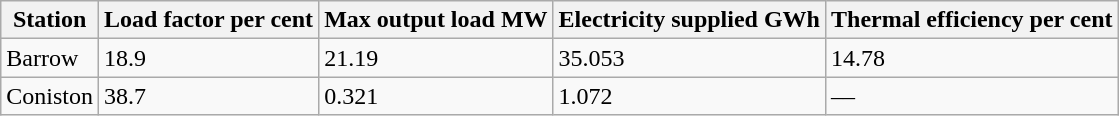<table class="wikitable">
<tr>
<th>Station</th>
<th>Load factor per cent</th>
<th>Max output load   MW</th>
<th>Electricity supplied GWh</th>
<th>Thermal efficiency per cent</th>
</tr>
<tr>
<td>Barrow</td>
<td>18.9</td>
<td>21.19</td>
<td>35.053</td>
<td>14.78</td>
</tr>
<tr>
<td>Coniston</td>
<td>38.7</td>
<td>0.321</td>
<td>1.072</td>
<td>––</td>
</tr>
</table>
